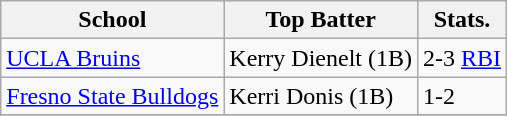<table class="wikitable">
<tr>
<th>School</th>
<th>Top Batter</th>
<th>Stats.</th>
</tr>
<tr>
<td><a href='#'>UCLA Bruins</a></td>
<td>Kerry Dienelt (1B)</td>
<td>2-3  <a href='#'>RBI</a></td>
</tr>
<tr>
<td><a href='#'>Fresno State Bulldogs</a></td>
<td>Kerri Donis (1B)</td>
<td>1-2</td>
</tr>
<tr>
</tr>
</table>
